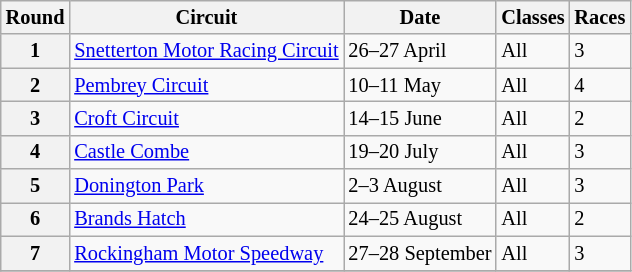<table class="wikitable" style="font-size: 85%;">
<tr>
<th>Round</th>
<th>Circuit</th>
<th>Date</th>
<th>Classes</th>
<th>Races</th>
</tr>
<tr>
<th>1</th>
<td><a href='#'>Snetterton Motor Racing Circuit</a></td>
<td>26–27 April</td>
<td>All</td>
<td>3</td>
</tr>
<tr>
<th>2</th>
<td><a href='#'>Pembrey Circuit</a></td>
<td>10–11 May</td>
<td>All</td>
<td>4</td>
</tr>
<tr>
<th>3</th>
<td><a href='#'>Croft Circuit</a></td>
<td>14–15 June</td>
<td>All</td>
<td>2</td>
</tr>
<tr>
<th>4</th>
<td><a href='#'>Castle Combe</a></td>
<td>19–20 July</td>
<td>All</td>
<td>3</td>
</tr>
<tr>
<th>5</th>
<td><a href='#'>Donington Park</a></td>
<td>2–3 August</td>
<td>All</td>
<td>3</td>
</tr>
<tr>
<th>6</th>
<td><a href='#'>Brands Hatch</a></td>
<td>24–25 August</td>
<td>All</td>
<td>2</td>
</tr>
<tr>
<th>7</th>
<td><a href='#'>Rockingham Motor Speedway</a></td>
<td>27–28 September</td>
<td>All</td>
<td>3</td>
</tr>
<tr>
</tr>
</table>
